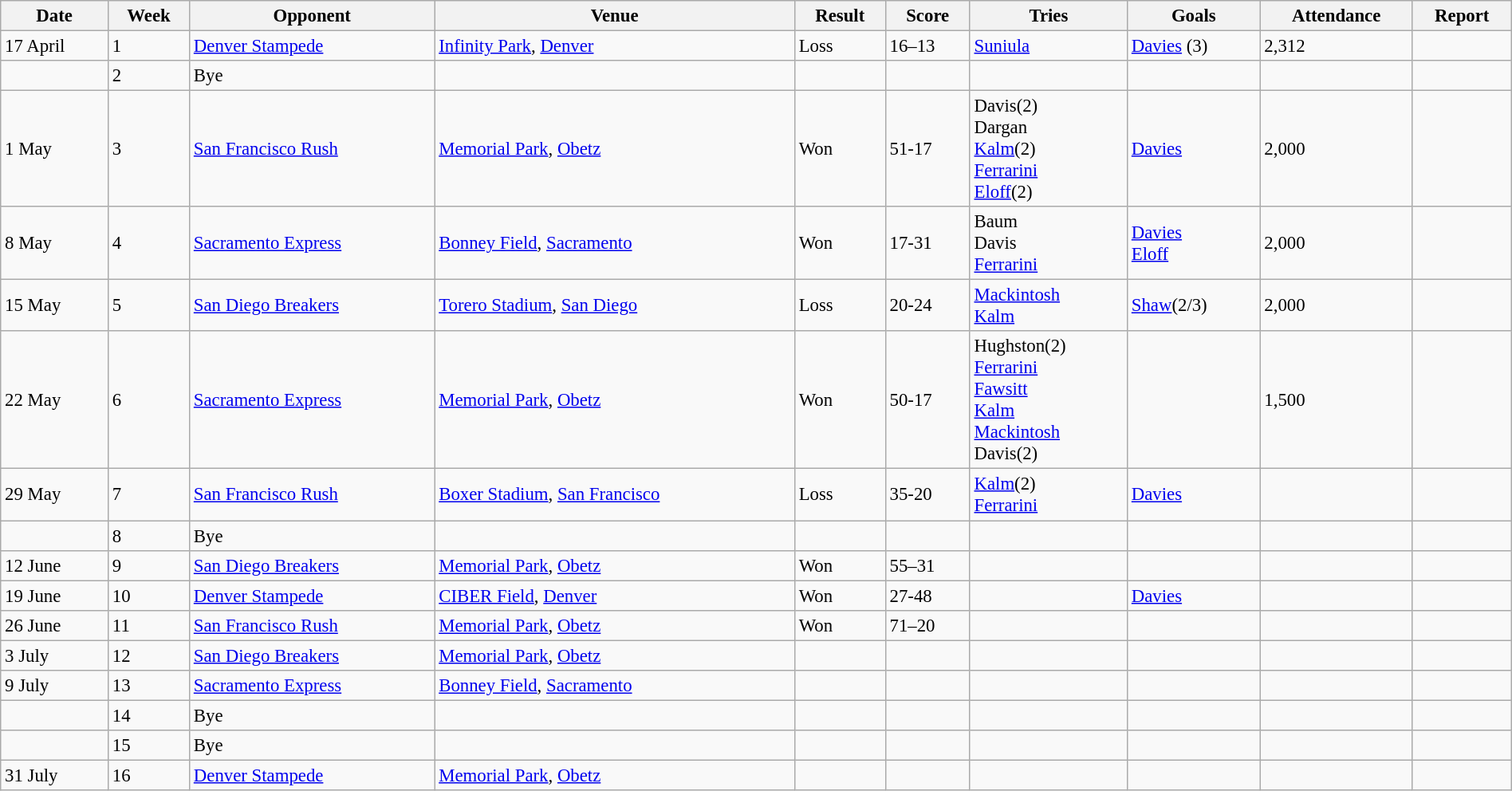<table class="wikitable"  style="font-size:95%; width:100%;">
<tr>
<th>Date</th>
<th>Week</th>
<th>Opponent</th>
<th>Venue</th>
<th>Result</th>
<th>Score</th>
<th>Tries</th>
<th>Goals</th>
<th>Attendance</th>
<th>Report</th>
</tr>
<tr>
<td>17 April</td>
<td>1</td>
<td><a href='#'>Denver Stampede</a></td>
<td><a href='#'>Infinity Park</a>, <a href='#'>Denver</a></td>
<td>Loss</td>
<td>16–13</td>
<td><a href='#'>Suniula</a></td>
<td><a href='#'>Davies</a> (3)</td>
<td>2,312</td>
<td></td>
</tr>
<tr>
<td></td>
<td>2</td>
<td>Bye</td>
<td></td>
<td></td>
<td></td>
<td></td>
<td></td>
<td></td>
<td></td>
</tr>
<tr>
<td>1 May</td>
<td>3</td>
<td><a href='#'>San Francisco Rush</a></td>
<td><a href='#'>Memorial Park</a>, <a href='#'>Obetz</a></td>
<td>Won</td>
<td>51-17</td>
<td>Davis(2)<br>Dargan<br><a href='#'>Kalm</a>(2)<br><a href='#'>Ferrarini</a><br><a href='#'>Eloff</a>(2)</td>
<td><a href='#'>Davies</a></td>
<td>2,000</td>
<td></td>
</tr>
<tr>
<td>8 May</td>
<td>4</td>
<td><a href='#'>Sacramento Express</a></td>
<td><a href='#'>Bonney Field</a>, <a href='#'>Sacramento</a></td>
<td>Won</td>
<td>17-31</td>
<td>Baum<br>Davis<br><a href='#'>Ferrarini</a></td>
<td><a href='#'>Davies</a><br><a href='#'>Eloff</a></td>
<td>2,000</td>
<td></td>
</tr>
<tr>
<td>15 May</td>
<td>5</td>
<td><a href='#'>San Diego Breakers</a></td>
<td><a href='#'>Torero Stadium</a>, <a href='#'>San Diego</a></td>
<td>Loss</td>
<td>20-24</td>
<td><a href='#'>Mackintosh</a><br><a href='#'>Kalm</a></td>
<td><a href='#'>Shaw</a>(2/3)</td>
<td>2,000</td>
<td></td>
</tr>
<tr>
<td>22 May</td>
<td>6</td>
<td><a href='#'>Sacramento Express</a></td>
<td><a href='#'>Memorial Park</a>, <a href='#'>Obetz</a></td>
<td>Won</td>
<td>50-17</td>
<td>Hughston(2)<br><a href='#'>Ferrarini</a><br><a href='#'>Fawsitt</a><br><a href='#'>Kalm</a><br><a href='#'>Mackintosh</a><br>Davis(2)</td>
<td></td>
<td>1,500</td>
<td></td>
</tr>
<tr>
<td>29 May</td>
<td>7</td>
<td><a href='#'>San Francisco Rush</a></td>
<td><a href='#'>Boxer Stadium</a>, <a href='#'>San Francisco</a></td>
<td>Loss</td>
<td>35-20</td>
<td><a href='#'>Kalm</a>(2)<br><a href='#'>Ferrarini</a></td>
<td><a href='#'>Davies</a></td>
<td></td>
<td></td>
</tr>
<tr>
<td></td>
<td>8</td>
<td>Bye</td>
<td></td>
<td></td>
<td></td>
<td></td>
<td></td>
<td></td>
<td></td>
</tr>
<tr>
<td>12 June</td>
<td>9</td>
<td><a href='#'>San Diego Breakers</a></td>
<td><a href='#'>Memorial Park</a>, <a href='#'>Obetz</a></td>
<td>Won</td>
<td>55–31</td>
<td></td>
<td></td>
<td></td>
<td></td>
</tr>
<tr>
<td>19 June</td>
<td>10</td>
<td><a href='#'>Denver Stampede</a></td>
<td><a href='#'>CIBER Field</a>, <a href='#'>Denver</a></td>
<td>Won</td>
<td>27-48</td>
<td></td>
<td><a href='#'>Davies</a></td>
<td></td>
<td></td>
</tr>
<tr>
<td>26 June</td>
<td>11</td>
<td><a href='#'>San Francisco Rush</a></td>
<td><a href='#'>Memorial Park</a>, <a href='#'>Obetz</a></td>
<td>Won</td>
<td>71–20</td>
<td></td>
<td></td>
<td></td>
<td></td>
</tr>
<tr>
<td>3 July</td>
<td>12</td>
<td><a href='#'>San Diego Breakers</a></td>
<td><a href='#'>Memorial Park</a>, <a href='#'>Obetz</a></td>
<td></td>
<td></td>
<td></td>
<td></td>
<td></td>
<td></td>
</tr>
<tr>
<td>9 July</td>
<td>13</td>
<td><a href='#'>Sacramento Express</a></td>
<td><a href='#'>Bonney Field</a>, <a href='#'>Sacramento</a></td>
<td></td>
<td></td>
<td></td>
<td></td>
<td></td>
<td></td>
</tr>
<tr>
<td></td>
<td>14</td>
<td>Bye</td>
<td></td>
<td></td>
<td></td>
<td></td>
<td></td>
<td></td>
<td></td>
</tr>
<tr>
<td></td>
<td>15</td>
<td>Bye</td>
<td></td>
<td></td>
<td></td>
<td></td>
<td></td>
<td></td>
<td></td>
</tr>
<tr>
<td>31 July</td>
<td>16</td>
<td><a href='#'>Denver Stampede</a></td>
<td><a href='#'>Memorial Park</a>, <a href='#'>Obetz</a></td>
<td></td>
<td></td>
<td></td>
<td></td>
<td></td>
<td></td>
</tr>
</table>
